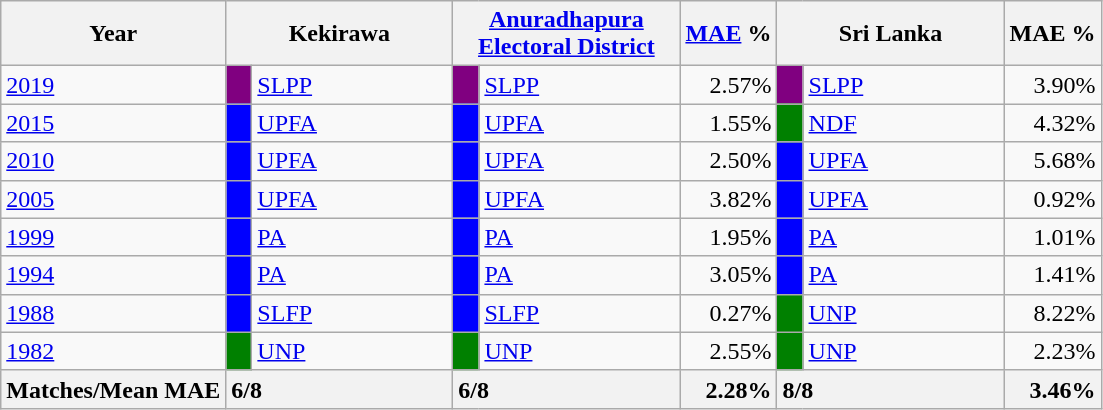<table class="wikitable">
<tr>
<th>Year</th>
<th colspan="2" width="144px">Kekirawa</th>
<th colspan="2" width="144px"><a href='#'>Anuradhapura Electoral District</a></th>
<th><a href='#'>MAE</a> %</th>
<th colspan="2" width="144px">Sri Lanka</th>
<th>MAE %</th>
</tr>
<tr>
<td><a href='#'>2019</a></td>
<td style="background-color:purple;" width="10px"></td>
<td style="text-align:left;"><a href='#'>SLPP</a></td>
<td style="background-color:purple;" width="10px"></td>
<td style="text-align:left;"><a href='#'>SLPP</a></td>
<td style="text-align:right;">2.57%</td>
<td style="background-color:purple;" width="10px"></td>
<td style="text-align:left;"><a href='#'>SLPP</a></td>
<td style="text-align:right;">3.90%</td>
</tr>
<tr>
<td><a href='#'>2015</a></td>
<td style="background-color:blue;" width="10px"></td>
<td style="text-align:left;"><a href='#'>UPFA</a></td>
<td style="background-color:blue;" width="10px"></td>
<td style="text-align:left;"><a href='#'>UPFA</a></td>
<td style="text-align:right;">1.55%</td>
<td style="background-color:green;" width="10px"></td>
<td style="text-align:left;"><a href='#'>NDF</a></td>
<td style="text-align:right;">4.32%</td>
</tr>
<tr>
<td><a href='#'>2010</a></td>
<td style="background-color:blue;" width="10px"></td>
<td style="text-align:left;"><a href='#'>UPFA</a></td>
<td style="background-color:blue;" width="10px"></td>
<td style="text-align:left;"><a href='#'>UPFA</a></td>
<td style="text-align:right;">2.50%</td>
<td style="background-color:blue;" width="10px"></td>
<td style="text-align:left;"><a href='#'>UPFA</a></td>
<td style="text-align:right;">5.68%</td>
</tr>
<tr>
<td><a href='#'>2005</a></td>
<td style="background-color:blue;" width="10px"></td>
<td style="text-align:left;"><a href='#'>UPFA</a></td>
<td style="background-color:blue;" width="10px"></td>
<td style="text-align:left;"><a href='#'>UPFA</a></td>
<td style="text-align:right;">3.82%</td>
<td style="background-color:blue;" width="10px"></td>
<td style="text-align:left;"><a href='#'>UPFA</a></td>
<td style="text-align:right;">0.92%</td>
</tr>
<tr>
<td><a href='#'>1999</a></td>
<td style="background-color:blue;" width="10px"></td>
<td style="text-align:left;"><a href='#'>PA</a></td>
<td style="background-color:blue;" width="10px"></td>
<td style="text-align:left;"><a href='#'>PA</a></td>
<td style="text-align:right;">1.95%</td>
<td style="background-color:blue;" width="10px"></td>
<td style="text-align:left;"><a href='#'>PA</a></td>
<td style="text-align:right;">1.01%</td>
</tr>
<tr>
<td><a href='#'>1994</a></td>
<td style="background-color:blue;" width="10px"></td>
<td style="text-align:left;"><a href='#'>PA</a></td>
<td style="background-color:blue;" width="10px"></td>
<td style="text-align:left;"><a href='#'>PA</a></td>
<td style="text-align:right;">3.05%</td>
<td style="background-color:blue;" width="10px"></td>
<td style="text-align:left;"><a href='#'>PA</a></td>
<td style="text-align:right;">1.41%</td>
</tr>
<tr>
<td><a href='#'>1988</a></td>
<td style="background-color:blue;" width="10px"></td>
<td style="text-align:left;"><a href='#'>SLFP</a></td>
<td style="background-color:blue;" width="10px"></td>
<td style="text-align:left;"><a href='#'>SLFP</a></td>
<td style="text-align:right;">0.27%</td>
<td style="background-color:green;" width="10px"></td>
<td style="text-align:left;"><a href='#'>UNP</a></td>
<td style="text-align:right;">8.22%</td>
</tr>
<tr>
<td><a href='#'>1982</a></td>
<td style="background-color:green;" width="10px"></td>
<td style="text-align:left;"><a href='#'>UNP</a></td>
<td style="background-color:green;" width="10px"></td>
<td style="text-align:left;"><a href='#'>UNP</a></td>
<td style="text-align:right;">2.55%</td>
<td style="background-color:green;" width="10px"></td>
<td style="text-align:left;"><a href='#'>UNP</a></td>
<td style="text-align:right;">2.23%</td>
</tr>
<tr>
<th>Matches/Mean MAE</th>
<th style="text-align:left;"colspan="2" width="144px">6/8</th>
<th style="text-align:left;"colspan="2" width="144px">6/8</th>
<th style="text-align:right;">2.28%</th>
<th style="text-align:left;"colspan="2" width="144px">8/8</th>
<th style="text-align:right;">3.46%</th>
</tr>
</table>
